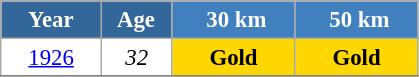<table class="wikitable" style="font-size:95%; text-align:center; border:grey solid 1px; border-collapse:collapse; background:#ffffff;">
<tr>
<th style="background-color:#369; color:white; width:60px;"> Year </th>
<th style="background-color:#369; color:white; width:40px;"> Age </th>
<th style="background-color:#4180be; color:white; width:75px;"> 30 km</th>
<th style="background-color:#4180be; color:white; width:75px;"> 50 km</th>
</tr>
<tr>
<td><a href='#'>1926</a></td>
<td><em>32</em></td>
<td style="background:gold;"><strong>Gold</strong></td>
<td style="background:gold;"><strong>Gold</strong></td>
</tr>
<tr>
</tr>
</table>
